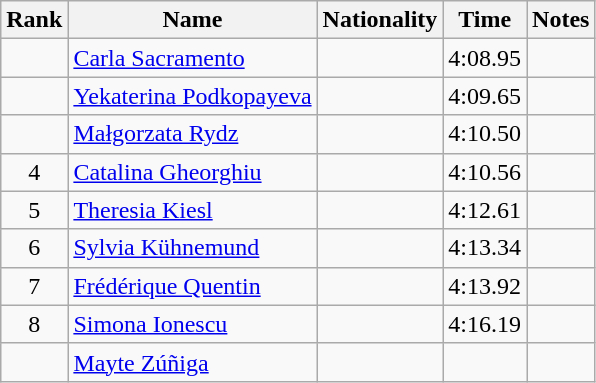<table class="wikitable sortable" style="text-align:center">
<tr>
<th>Rank</th>
<th>Name</th>
<th>Nationality</th>
<th>Time</th>
<th>Notes</th>
</tr>
<tr>
<td></td>
<td align="left"><a href='#'>Carla Sacramento</a></td>
<td align=left></td>
<td>4:08.95</td>
<td></td>
</tr>
<tr>
<td></td>
<td align="left"><a href='#'>Yekaterina Podkopayeva</a></td>
<td align=left></td>
<td>4:09.65</td>
<td></td>
</tr>
<tr>
<td></td>
<td align="left"><a href='#'>Małgorzata Rydz</a></td>
<td align=left></td>
<td>4:10.50</td>
<td></td>
</tr>
<tr>
<td>4</td>
<td align="left"><a href='#'>Catalina Gheorghiu</a></td>
<td align=left></td>
<td>4:10.56</td>
<td></td>
</tr>
<tr>
<td>5</td>
<td align="left"><a href='#'>Theresia Kiesl</a></td>
<td align=left></td>
<td>4:12.61</td>
<td></td>
</tr>
<tr>
<td>6</td>
<td align="left"><a href='#'>Sylvia Kühnemund</a></td>
<td align=left></td>
<td>4:13.34</td>
<td></td>
</tr>
<tr>
<td>7</td>
<td align="left"><a href='#'>Frédérique Quentin</a></td>
<td align=left></td>
<td>4:13.92</td>
<td></td>
</tr>
<tr>
<td>8</td>
<td align="left"><a href='#'>Simona Ionescu</a></td>
<td align=left></td>
<td>4:16.19</td>
<td></td>
</tr>
<tr>
<td></td>
<td align="left"><a href='#'>Mayte Zúñiga</a></td>
<td align=left></td>
<td></td>
<td></td>
</tr>
</table>
